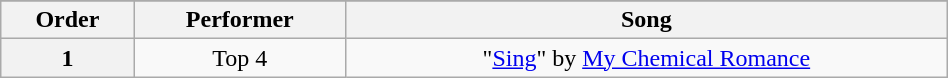<table class="wikitable" style="text-align:center; width:50%;">
<tr>
</tr>
<tr>
<th>Order</th>
<th>Performer</th>
<th>Song</th>
</tr>
<tr>
<th>1</th>
<td>Top 4</td>
<td>"<a href='#'>Sing</a>" by <a href='#'>My Chemical Romance</a></td>
</tr>
</table>
